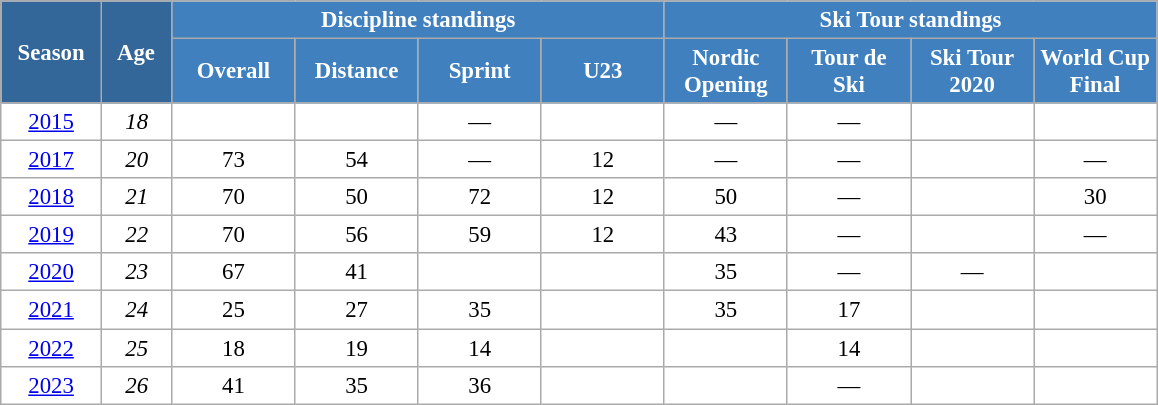<table class="wikitable" style="font-size:95%; text-align:center; border:grey solid 1px; border-collapse:collapse; background:#ffffff;">
<tr>
<th style="background-color:#369; color:white; width:60px;" rowspan="2"> Season </th>
<th style="background-color:#369; color:white; width:40px;" rowspan="2"> Age </th>
<th style="background-color:#4180be; color:white;" colspan="4">Discipline standings</th>
<th style="background-color:#4180be; color:white;" colspan="4">Ski Tour standings</th>
</tr>
<tr>
<th style="background-color:#4180be; color:white; width:75px;">Overall</th>
<th style="background-color:#4180be; color:white; width:75px;">Distance</th>
<th style="background-color:#4180be; color:white; width:75px;">Sprint</th>
<th style="background-color:#4180be; color:white; width:75px;">U23</th>
<th style="background-color:#4180be; color:white; width:75px;">Nordic<br>Opening</th>
<th style="background-color:#4180be; color:white; width:75px;">Tour de<br>Ski</th>
<th style="background-color:#4180be; color:white; width:75px;">Ski Tour<br>2020</th>
<th style="background-color:#4180be; color:white; width:75px;">World Cup<br>Final</th>
</tr>
<tr>
<td><a href='#'>2015</a></td>
<td><em>18</em></td>
<td></td>
<td></td>
<td>—</td>
<td></td>
<td>—</td>
<td>—</td>
<td></td>
<td></td>
</tr>
<tr>
<td><a href='#'>2017</a></td>
<td><em>20</em></td>
<td>73</td>
<td>54</td>
<td>—</td>
<td>12</td>
<td>—</td>
<td>—</td>
<td></td>
<td>—</td>
</tr>
<tr>
<td><a href='#'>2018</a></td>
<td><em>21</em></td>
<td>70</td>
<td>50</td>
<td>72</td>
<td>12</td>
<td>50</td>
<td>—</td>
<td></td>
<td>30</td>
</tr>
<tr>
<td><a href='#'>2019</a></td>
<td><em>22</em></td>
<td>70</td>
<td>56</td>
<td>59</td>
<td>12</td>
<td>43</td>
<td>—</td>
<td></td>
<td>—</td>
</tr>
<tr>
<td><a href='#'>2020</a></td>
<td><em>23</em></td>
<td>67</td>
<td>41</td>
<td></td>
<td></td>
<td>35</td>
<td>—</td>
<td>—</td>
<td></td>
</tr>
<tr>
<td><a href='#'>2021</a></td>
<td><em>24</em></td>
<td>25</td>
<td>27</td>
<td>35</td>
<td></td>
<td>35</td>
<td>17</td>
<td></td>
<td></td>
</tr>
<tr>
<td><a href='#'>2022</a></td>
<td><em>25</em></td>
<td>18</td>
<td>19</td>
<td>14</td>
<td></td>
<td></td>
<td>14</td>
<td></td>
<td></td>
</tr>
<tr>
<td><a href='#'>2023</a></td>
<td><em>26</em></td>
<td>41</td>
<td>35</td>
<td>36</td>
<td></td>
<td></td>
<td>—</td>
<td></td>
<td></td>
</tr>
</table>
